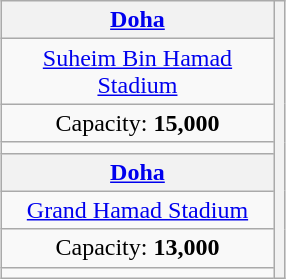<table class=wikitable style="text-align:center;margin:1em auto;">
<tr>
<th width=175><a href='#'>Doha</a></th>
<th rowspan=8><br></th>
</tr>
<tr>
<td><a href='#'>Suheim Bin Hamad Stadium</a></td>
</tr>
<tr>
<td>Capacity: <strong>15,000</strong></td>
</tr>
<tr>
<td></td>
</tr>
<tr>
<th><a href='#'>Doha</a></th>
</tr>
<tr>
<td><a href='#'>Grand Hamad Stadium</a></td>
</tr>
<tr>
<td>Capacity: <strong>13,000</strong></td>
</tr>
<tr>
<td></td>
</tr>
</table>
